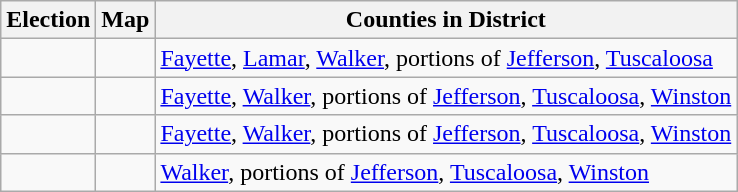<table class="wikitable">
<tr>
<th>Election</th>
<th>Map</th>
<th>Counties in District</th>
</tr>
<tr>
<td></td>
<td></td>
<td><a href='#'>Fayette</a>, <a href='#'>Lamar</a>, <a href='#'>Walker</a>, portions of <a href='#'>Jefferson</a>, <a href='#'>Tuscaloosa</a></td>
</tr>
<tr>
<td></td>
<td></td>
<td><a href='#'>Fayette</a>, <a href='#'>Walker</a>, portions of <a href='#'>Jefferson</a>, <a href='#'>Tuscaloosa</a>, <a href='#'>Winston</a></td>
</tr>
<tr>
<td></td>
<td></td>
<td><a href='#'>Fayette</a>, <a href='#'>Walker</a>, portions of <a href='#'>Jefferson</a>, <a href='#'>Tuscaloosa</a>, <a href='#'>Winston</a></td>
</tr>
<tr>
<td></td>
<td></td>
<td><a href='#'>Walker</a>, portions of <a href='#'>Jefferson</a>, <a href='#'>Tuscaloosa</a>, <a href='#'>Winston</a></td>
</tr>
</table>
